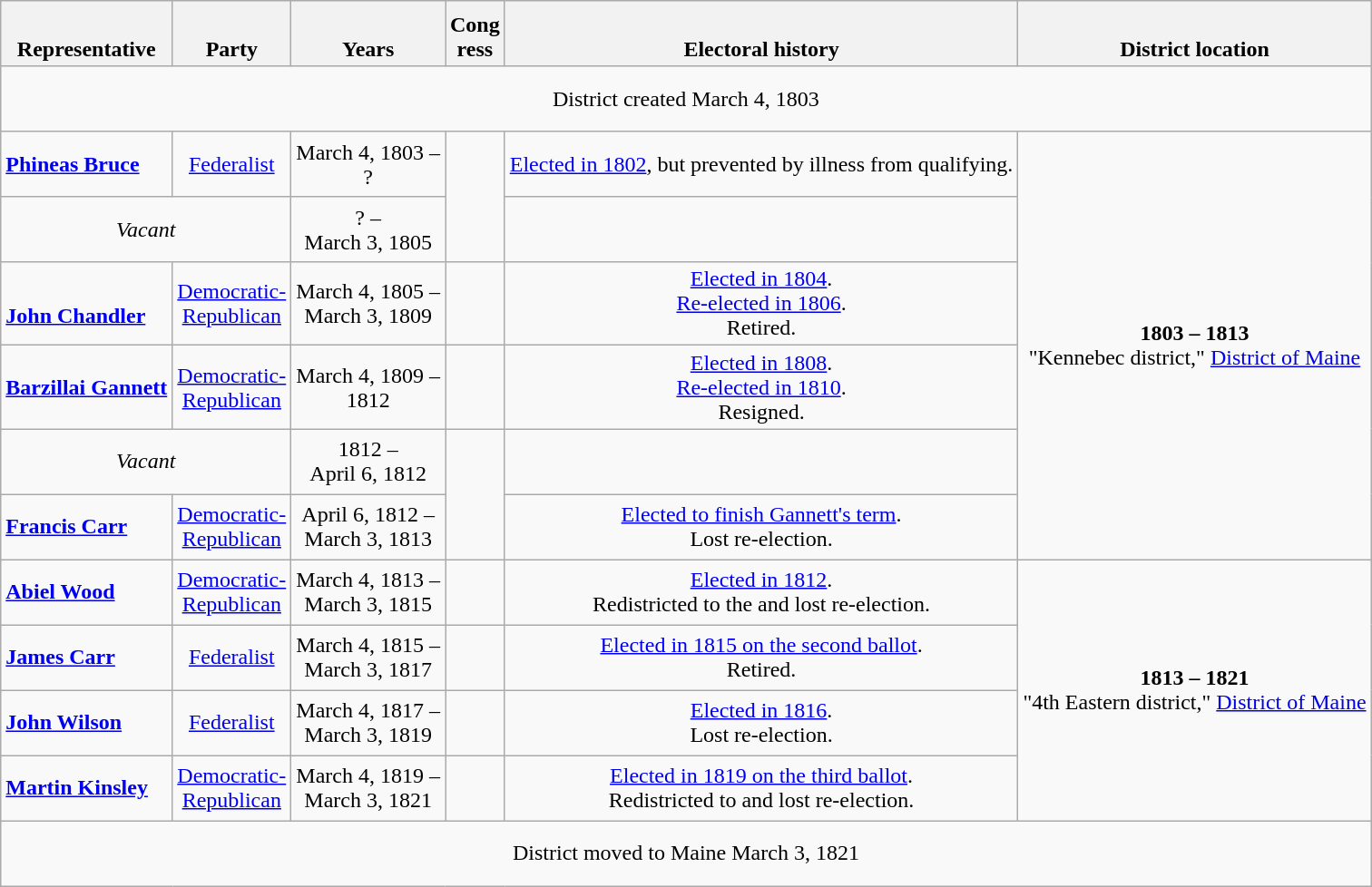<table class=wikitable style="text-align:center">
<tr style="height:3em" valign=bottom>
<th>Representative</th>
<th>Party</th>
<th>Years</th>
<th>Cong<br>ress</th>
<th>Electoral history</th>
<th>District location</th>
</tr>
<tr style="height:3em">
<td colspan="6">District created March 4, 1803</td>
</tr>
<tr style="height:3em" style="height:3em">
<td align=left><strong><a href='#'>Phineas Bruce</a></strong><br></td>
<td><a href='#'>Federalist</a></td>
<td nowrap>March 4, 1803 –<br>?</td>
<td rowspan=2></td>
<td><a href='#'>Elected in 1802</a>, but prevented by illness from qualifying.</td>
<td rowspan=6><strong>1803 – 1813</strong><br>"Kennebec district," <a href='#'>District of Maine</a></td>
</tr>
<tr style="height:3em">
<td colspan=2><em>Vacant</em></td>
<td nowrap>? –<br>March 3, 1805</td>
</tr>
<tr style="height:3em">
<td align=left><br><strong><a href='#'>John Chandler</a></strong><br></td>
<td><a href='#'>Democratic-<br>Republican</a></td>
<td nowrap>March 4, 1805 –<br>March 3, 1809</td>
<td></td>
<td><a href='#'>Elected in 1804</a>.<br><a href='#'>Re-elected in 1806</a>.<br>Retired.</td>
</tr>
<tr style="height:3em">
<td align=left><strong><a href='#'>Barzillai Gannett</a></strong><br></td>
<td><a href='#'>Democratic-<br>Republican</a></td>
<td nowrap>March 4, 1809 –<br>1812</td>
<td></td>
<td><a href='#'>Elected in 1808</a>.<br><a href='#'>Re-elected in 1810</a>.<br>Resigned.</td>
</tr>
<tr style="height:3em">
<td colspan=2><em>Vacant</em></td>
<td nowrap>1812 –<br>April 6, 1812</td>
<td rowspan=2></td>
</tr>
<tr style="height:3em">
<td align=left><strong><a href='#'>Francis Carr</a></strong><br></td>
<td><a href='#'>Democratic-<br>Republican</a></td>
<td nowrap>April 6, 1812 –<br>March 3, 1813</td>
<td><a href='#'>Elected to finish Gannett's term</a>.<br>Lost re-election.</td>
</tr>
<tr style="height:3em">
<td align=left><strong><a href='#'>Abiel Wood</a></strong><br></td>
<td><a href='#'>Democratic-<br>Republican</a></td>
<td nowrap>March 4, 1813 –<br>March 3, 1815</td>
<td></td>
<td><a href='#'>Elected in 1812</a>.<br>Redistricted to the  and lost re-election.</td>
<td rowspan=4><strong>1813 – 1821</strong><br>"4th Eastern district," <a href='#'>District of Maine</a></td>
</tr>
<tr style="height:3em">
<td align=left><strong><a href='#'>James Carr</a></strong><br></td>
<td><a href='#'>Federalist</a></td>
<td nowrap>March 4, 1815 –<br>March 3, 1817</td>
<td></td>
<td><a href='#'>Elected in 1815 on the second ballot</a>.<br>Retired.</td>
</tr>
<tr style="height:3em">
<td align=left><strong><a href='#'>John Wilson</a></strong><br></td>
<td><a href='#'>Federalist</a></td>
<td nowrap>March 4, 1817 –<br>March 3, 1819</td>
<td></td>
<td><a href='#'>Elected in 1816</a>.<br>Lost re-election.</td>
</tr>
<tr style="height:3em">
<td align=left><strong><a href='#'>Martin Kinsley</a></strong><br></td>
<td><a href='#'>Democratic-<br>Republican</a></td>
<td nowrap>March 4, 1819 –<br>March 3, 1821</td>
<td></td>
<td><a href='#'>Elected in 1819 on the third ballot</a>.<br>Redistricted to  and lost re-election.</td>
</tr>
<tr style="height:3em">
<td colspan="6">District moved to Maine March 3, 1821</td>
</tr>
</table>
